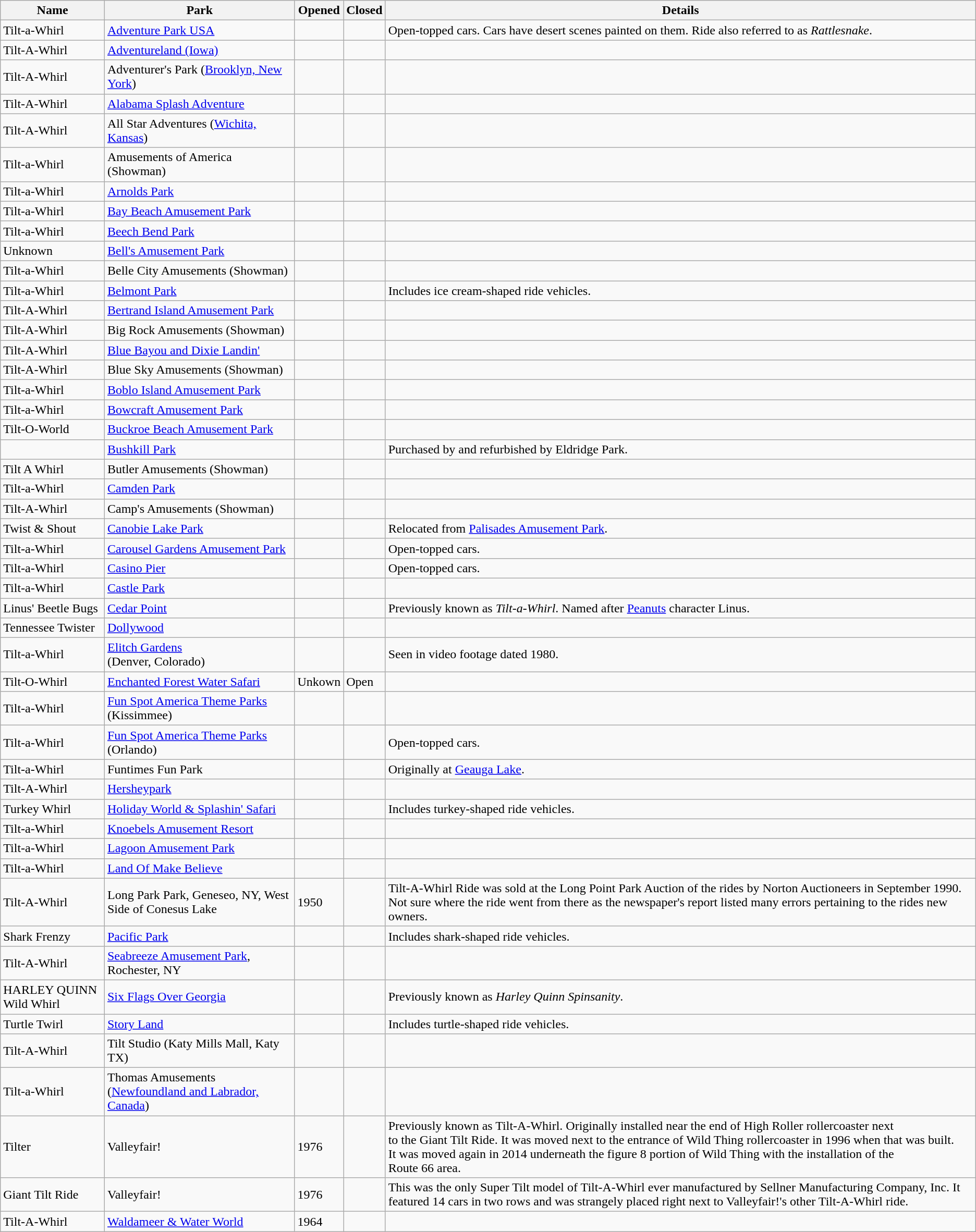<table class="wikitable">
<tr>
<th>Name</th>
<th>Park</th>
<th>Opened</th>
<th>Closed</th>
<th>Details</th>
</tr>
<tr>
<td>Tilt-a-Whirl</td>
<td><a href='#'>Adventure Park USA</a></td>
<td></td>
<td></td>
<td>Open-topped cars. Cars have desert scenes painted on them. Ride also referred to as <em>Rattlesnake</em>.</td>
</tr>
<tr>
<td>Tilt-A-Whirl</td>
<td><a href='#'>Adventureland (Iowa)</a></td>
<td></td>
<td></td>
<td></td>
</tr>
<tr>
<td>Tilt-A-Whirl</td>
<td>Adventurer's Park (<a href='#'>Brooklyn, New York</a>)</td>
<td></td>
<td></td>
<td></td>
</tr>
<tr>
<td>Tilt-A-Whirl</td>
<td><a href='#'>Alabama Splash Adventure</a></td>
<td></td>
<td></td>
<td></td>
</tr>
<tr>
<td>Tilt-A-Whirl</td>
<td>All Star Adventures (<a href='#'>Wichita, Kansas</a>)</td>
<td></td>
<td></td>
<td></td>
</tr>
<tr>
<td>Tilt-a-Whirl</td>
<td>Amusements of America (Showman)</td>
<td></td>
<td></td>
<td></td>
</tr>
<tr>
<td>Tilt-a-Whirl</td>
<td><a href='#'>Arnolds Park</a></td>
<td></td>
<td></td>
<td></td>
</tr>
<tr>
<td>Tilt-a-Whirl</td>
<td><a href='#'>Bay Beach Amusement Park</a></td>
<td></td>
<td></td>
<td></td>
</tr>
<tr>
<td>Tilt-a-Whirl</td>
<td><a href='#'>Beech Bend Park</a></td>
<td></td>
<td></td>
<td></td>
</tr>
<tr>
<td>Unknown</td>
<td><a href='#'>Bell's Amusement Park</a></td>
<td></td>
<td></td>
<td></td>
</tr>
<tr>
<td>Tilt-a-Whirl</td>
<td>Belle City Amusements (Showman)</td>
<td></td>
<td></td>
<td></td>
</tr>
<tr>
<td>Tilt-a-Whirl</td>
<td><a href='#'>Belmont Park</a></td>
<td></td>
<td></td>
<td>Includes ice cream-shaped ride vehicles.</td>
</tr>
<tr>
<td>Tilt-A-Whirl</td>
<td><a href='#'>Bertrand Island Amusement Park</a></td>
<td></td>
<td></td>
<td></td>
</tr>
<tr>
<td>Tilt-A-Whirl</td>
<td>Big Rock Amusements (Showman)</td>
<td></td>
<td></td>
<td></td>
</tr>
<tr>
<td>Tilt-A-Whirl</td>
<td><a href='#'>Blue Bayou and Dixie Landin'</a></td>
<td></td>
<td></td>
<td></td>
</tr>
<tr>
<td>Tilt-A-Whirl</td>
<td>Blue Sky Amusements (Showman)</td>
<td></td>
<td></td>
<td></td>
</tr>
<tr>
<td>Tilt-a-Whirl</td>
<td><a href='#'>Boblo Island Amusement Park</a></td>
<td></td>
<td></td>
<td></td>
</tr>
<tr>
<td>Tilt-a-Whirl</td>
<td><a href='#'>Bowcraft Amusement Park</a></td>
<td></td>
<td></td>
<td></td>
</tr>
<tr>
<td>Tilt-O-World</td>
<td><a href='#'>Buckroe Beach Amusement Park</a></td>
<td></td>
<td></td>
<td></td>
</tr>
<tr>
<td></td>
<td><a href='#'>Bushkill Park</a></td>
<td></td>
<td></td>
<td>Purchased by and refurbished by Eldridge Park.</td>
</tr>
<tr>
<td>Tilt A Whirl</td>
<td>Butler Amusements (Showman)</td>
<td></td>
<td></td>
<td></td>
</tr>
<tr>
<td>Tilt-a-Whirl</td>
<td><a href='#'>Camden Park</a></td>
<td></td>
<td></td>
<td></td>
</tr>
<tr>
<td>Tilt-A-Whirl</td>
<td>Camp's Amusements (Showman)</td>
<td></td>
<td></td>
<td></td>
</tr>
<tr>
<td>Twist & Shout</td>
<td><a href='#'>Canobie Lake Park</a></td>
<td></td>
<td></td>
<td>Relocated from <a href='#'>Palisades Amusement Park</a>.</td>
</tr>
<tr>
<td>Tilt-a-Whirl</td>
<td><a href='#'>Carousel Gardens Amusement Park</a></td>
<td></td>
<td></td>
<td>Open-topped cars.</td>
</tr>
<tr>
<td>Tilt-a-Whirl</td>
<td><a href='#'>Casino Pier</a></td>
<td></td>
<td></td>
<td>Open-topped cars.</td>
</tr>
<tr>
<td>Tilt-a-Whirl</td>
<td><a href='#'>Castle Park</a></td>
<td></td>
<td></td>
<td></td>
</tr>
<tr>
<td>Linus' Beetle Bugs</td>
<td><a href='#'>Cedar Point</a></td>
<td></td>
<td></td>
<td>Previously known as <em>Tilt-a-Whirl</em>. Named after <a href='#'>Peanuts</a> character Linus.</td>
</tr>
<tr>
<td>Tennessee Twister</td>
<td><a href='#'>Dollywood</a></td>
<td></td>
<td></td>
<td></td>
</tr>
<tr>
<td>Tilt-a-Whirl</td>
<td><a href='#'>Elitch Gardens</a><br>(Denver, Colorado)</td>
<td></td>
<td></td>
<td>Seen in video footage dated 1980.</td>
</tr>
<tr>
<td>Tilt-O-Whirl</td>
<td><a href='#'>Enchanted Forest Water Safari</a></td>
<td>Unkown</td>
<td>Open</td>
<td></td>
</tr>
<tr>
<td>Tilt-a-Whirl</td>
<td><a href='#'>Fun Spot America Theme Parks</a> (Kissimmee)</td>
<td></td>
<td></td>
<td></td>
</tr>
<tr>
<td>Tilt-a-Whirl</td>
<td><a href='#'>Fun Spot America Theme Parks</a> (Orlando)</td>
<td></td>
<td></td>
<td>Open-topped cars.</td>
</tr>
<tr>
<td>Tilt-a-Whirl</td>
<td>Funtimes Fun Park</td>
<td></td>
<td></td>
<td>Originally at <a href='#'>Geauga Lake</a>.</td>
</tr>
<tr>
<td>Tilt-A-Whirl</td>
<td><a href='#'>Hersheypark</a></td>
<td></td>
<td></td>
<td></td>
</tr>
<tr>
<td>Turkey Whirl</td>
<td><a href='#'>Holiday World & Splashin' Safari</a></td>
<td></td>
<td></td>
<td>Includes turkey-shaped ride vehicles.</td>
</tr>
<tr>
<td>Tilt-a-Whirl</td>
<td><a href='#'>Knoebels Amusement Resort</a></td>
<td></td>
<td></td>
<td></td>
</tr>
<tr>
<td>Tilt-a-Whirl</td>
<td><a href='#'>Lagoon Amusement Park</a></td>
<td></td>
<td></td>
<td></td>
</tr>
<tr>
<td>Tilt-a-Whirl</td>
<td><a href='#'>Land Of Make Believe</a></td>
<td></td>
<td></td>
<td></td>
</tr>
<tr>
<td>Tilt-A-Whirl</td>
<td>Long Park Park, Geneseo, NY, West Side of Conesus Lake</td>
<td>1950</td>
<td></td>
<td>Tilt-A-Whirl Ride was sold at the Long Point Park Auction of the rides by Norton Auctioneers in September 1990. Not sure where the ride went from there as the newspaper's report listed many errors pertaining to the rides new owners.</td>
</tr>
<tr>
<td>Shark Frenzy</td>
<td><a href='#'>Pacific Park</a></td>
<td></td>
<td></td>
<td>Includes shark-shaped ride vehicles.</td>
</tr>
<tr>
<td>Tilt-A-Whirl</td>
<td><a href='#'>Seabreeze Amusement Park</a>, Rochester, NY</td>
<td></td>
<td></td>
<td></td>
</tr>
<tr>
<td>HARLEY QUINN Wild Whirl</td>
<td><a href='#'>Six Flags Over Georgia</a></td>
<td></td>
<td></td>
<td>Previously known as <em>Harley Quinn Spinsanity</em>.</td>
</tr>
<tr>
<td>Turtle Twirl</td>
<td><a href='#'>Story Land</a></td>
<td></td>
<td></td>
<td>Includes turtle-shaped ride vehicles.</td>
</tr>
<tr>
<td>Tilt-A-Whirl</td>
<td>Tilt Studio (Katy Mills Mall, Katy TX)</td>
<td></td>
<td></td>
<td></td>
</tr>
<tr>
<td>Tilt-a-Whirl</td>
<td>Thomas Amusements (<a href='#'>Newfoundland and Labrador, Canada</a>)</td>
<td></td>
<td></td>
<td></td>
</tr>
<tr>
<td>Tilter</td>
<td>Valleyfair!</td>
<td>1976</td>
<td></td>
<td>Previously known as Tilt-A-Whirl. Originally installed near the end of High Roller rollercoaster next<br>to the Giant Tilt Ride. It was moved next to the entrance of Wild Thing rollercoaster in 1996 when that was built.<br>It was moved again in 2014 underneath the figure 8 portion of Wild Thing with the installation of the<br>Route 66 area.</td>
</tr>
<tr>
<td>Giant Tilt Ride</td>
<td>Valleyfair!</td>
<td>1976</td>
<td></td>
<td>This was the only Super Tilt model of Tilt-A-Whirl ever manufactured by Sellner Manufacturing Company, Inc. It<br>featured 14 cars in two rows and was strangely placed right next to Valleyfair!'s other Tilt-A-Whirl ride.</td>
</tr>
<tr>
<td>Tilt-A-Whirl</td>
<td><a href='#'>Waldameer & Water World</a></td>
<td>1964</td>
<td></td>
<td></td>
</tr>
</table>
